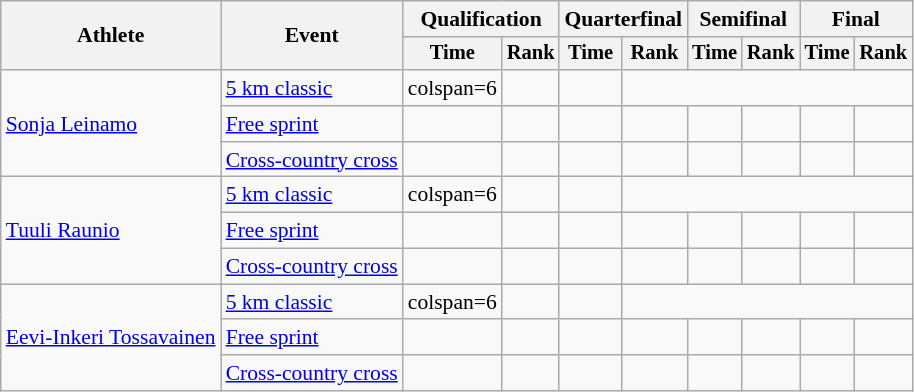<table class="wikitable" style="font-size:90%">
<tr>
<th rowspan="2">Athlete</th>
<th rowspan="2">Event</th>
<th colspan="2">Qualification</th>
<th colspan="2">Quarterfinal</th>
<th colspan="2">Semifinal</th>
<th colspan="2">Final</th>
</tr>
<tr style="font-size:95%">
<th>Time</th>
<th>Rank</th>
<th>Time</th>
<th>Rank</th>
<th>Time</th>
<th>Rank</th>
<th>Time</th>
<th>Rank</th>
</tr>
<tr align=center>
<td align=left rowspan=3><a href='#'>Sonja Leinamo</a></td>
<td align=left><a href='#'>5 km classic</a></td>
<td>colspan=6 </td>
<td></td>
<td></td>
</tr>
<tr align=center>
<td align=left><a href='#'>Free sprint</a></td>
<td></td>
<td></td>
<td></td>
<td></td>
<td></td>
<td></td>
<td></td>
<td></td>
</tr>
<tr align=center>
<td align=left><a href='#'>Cross-country cross</a></td>
<td></td>
<td></td>
<td></td>
<td></td>
<td></td>
<td></td>
<td></td>
<td></td>
</tr>
<tr align=center>
<td align=left rowspan=3><a href='#'>Tuuli Raunio</a></td>
<td align=left><a href='#'>5 km classic</a></td>
<td>colspan=6 </td>
<td></td>
<td></td>
</tr>
<tr align=center>
<td align=left><a href='#'>Free sprint</a></td>
<td></td>
<td></td>
<td></td>
<td></td>
<td></td>
<td></td>
<td></td>
<td></td>
</tr>
<tr align=center>
<td align=left><a href='#'>Cross-country cross</a></td>
<td></td>
<td></td>
<td></td>
<td></td>
<td></td>
<td></td>
<td></td>
<td></td>
</tr>
<tr align=center>
<td align=left rowspan=3><a href='#'>Eevi-Inkeri Tossavainen</a></td>
<td align=left><a href='#'>5 km classic</a></td>
<td>colspan=6 </td>
<td></td>
<td></td>
</tr>
<tr align=center>
<td align=left><a href='#'>Free sprint</a></td>
<td></td>
<td></td>
<td></td>
<td></td>
<td></td>
<td></td>
<td></td>
<td></td>
</tr>
<tr align=center>
<td align=left><a href='#'>Cross-country cross</a></td>
<td></td>
<td></td>
<td></td>
<td></td>
<td></td>
<td></td>
<td></td>
<td></td>
</tr>
</table>
